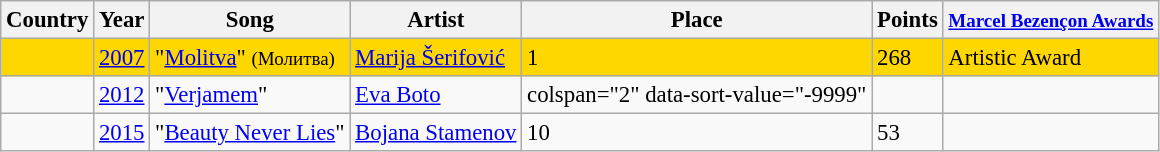<table class="sortable wikitable" align="center" style="font-size: 95%;">
<tr>
<th>Country</th>
<th>Year</th>
<th>Song</th>
<th>Artist</th>
<th>Place</th>
<th>Points</th>
<th><small><a href='#'>Marcel Bezençon Awards</a></small></th>
</tr>
<tr bgcolor = "gold">
<td></td>
<td><a href='#'>2007</a></td>
<td>"<a href='#'>Molitva</a>" <small>(Молитва)</small></td>
<td><a href='#'>Marija Šerifović</a></td>
<td>1</td>
<td>268</td>
<td>Artistic Award</td>
</tr>
<tr>
<td></td>
<td><a href='#'>2012</a></td>
<td>"<a href='#'>Verjamem</a>"</td>
<td><a href='#'>Eva Boto</a></td>
<td>colspan="2" data-sort-value="-9999" </td>
<td></td>
</tr>
<tr>
<td></td>
<td><a href='#'>2015</a></td>
<td>"<a href='#'>Beauty Never Lies</a>"</td>
<td><a href='#'>Bojana Stamenov</a></td>
<td>10</td>
<td>53</td>
<td></td>
</tr>
</table>
